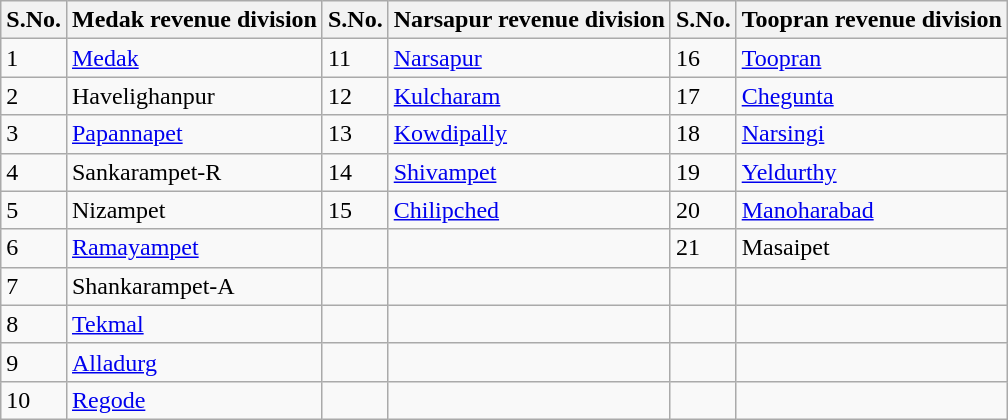<table class="wikitable">
<tr>
<th>S.No.</th>
<th>Medak revenue division</th>
<th>S.No.</th>
<th>Narsapur revenue division</th>
<th>S.No.</th>
<th>Toopran revenue division</th>
</tr>
<tr>
<td>1</td>
<td><a href='#'>Medak</a></td>
<td>11</td>
<td><a href='#'>Narsapur</a></td>
<td>16</td>
<td><a href='#'>Toopran</a></td>
</tr>
<tr>
<td>2</td>
<td>Havelighanpur</td>
<td>12</td>
<td><a href='#'>Kulcharam</a></td>
<td>17</td>
<td><a href='#'>Chegunta</a></td>
</tr>
<tr>
<td>3</td>
<td><a href='#'>Papannapet</a></td>
<td>13</td>
<td><a href='#'>Kowdipally</a></td>
<td>18</td>
<td><a href='#'>Narsingi</a></td>
</tr>
<tr>
<td>4</td>
<td>Sankarampet-R</td>
<td>14</td>
<td><a href='#'>Shivampet</a></td>
<td>19</td>
<td><a href='#'>Yeldurthy</a></td>
</tr>
<tr>
<td>5</td>
<td>Nizampet</td>
<td>15</td>
<td><a href='#'>Chilipched</a></td>
<td>20</td>
<td><a href='#'>Manoharabad</a></td>
</tr>
<tr>
<td>6</td>
<td><a href='#'>Ramayampet</a></td>
<td></td>
<td></td>
<td>21</td>
<td>Masaipet</td>
</tr>
<tr>
<td>7</td>
<td>Shankarampet-A</td>
<td></td>
<td></td>
<td></td>
<td></td>
</tr>
<tr>
<td>8</td>
<td><a href='#'>Tekmal</a></td>
<td></td>
<td></td>
<td></td>
<td></td>
</tr>
<tr>
<td>9</td>
<td><a href='#'>Alladurg</a></td>
<td></td>
<td></td>
<td></td>
<td></td>
</tr>
<tr>
<td>10</td>
<td><a href='#'>Regode</a></td>
<td></td>
<td></td>
<td></td>
<td></td>
</tr>
</table>
